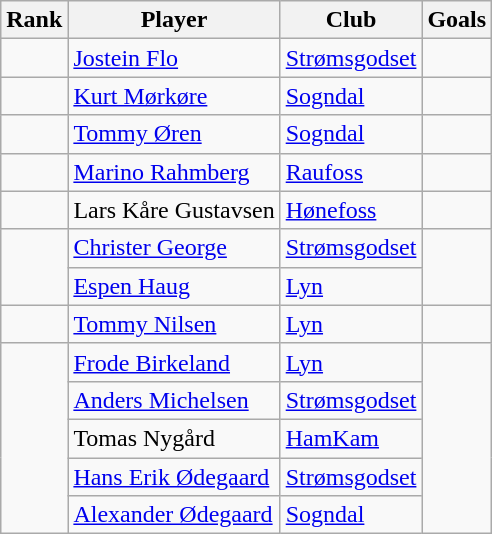<table class="wikitable">
<tr>
<th>Rank</th>
<th>Player</th>
<th>Club</th>
<th>Goals</th>
</tr>
<tr>
<td></td>
<td> <a href='#'>Jostein Flo</a></td>
<td><a href='#'>Strømsgodset</a></td>
<td></td>
</tr>
<tr>
<td></td>
<td> <a href='#'>Kurt Mørkøre</a></td>
<td><a href='#'>Sogndal</a></td>
<td></td>
</tr>
<tr>
<td></td>
<td> <a href='#'>Tommy Øren</a></td>
<td><a href='#'>Sogndal</a></td>
<td></td>
</tr>
<tr>
<td></td>
<td> <a href='#'>Marino Rahmberg</a></td>
<td><a href='#'>Raufoss</a></td>
<td></td>
</tr>
<tr>
<td></td>
<td> Lars Kåre Gustavsen</td>
<td><a href='#'>Hønefoss</a></td>
<td></td>
</tr>
<tr>
<td rowspan=2></td>
<td> <a href='#'>Christer George</a></td>
<td><a href='#'>Strømsgodset</a></td>
<td rowspan=2></td>
</tr>
<tr>
<td> <a href='#'>Espen Haug</a></td>
<td><a href='#'>Lyn</a></td>
</tr>
<tr>
<td></td>
<td> <a href='#'>Tommy Nilsen</a></td>
<td><a href='#'>Lyn</a></td>
<td></td>
</tr>
<tr>
<td rowspan=5></td>
<td> <a href='#'>Frode Birkeland</a></td>
<td><a href='#'>Lyn</a></td>
<td rowspan=5></td>
</tr>
<tr>
<td> <a href='#'>Anders Michelsen</a></td>
<td><a href='#'>Strømsgodset</a></td>
</tr>
<tr>
<td> Tomas Nygård</td>
<td><a href='#'>HamKam</a></td>
</tr>
<tr>
<td> <a href='#'>Hans Erik Ødegaard</a></td>
<td><a href='#'>Strømsgodset</a></td>
</tr>
<tr>
<td> <a href='#'>Alexander Ødegaard</a></td>
<td><a href='#'>Sogndal</a></td>
</tr>
</table>
